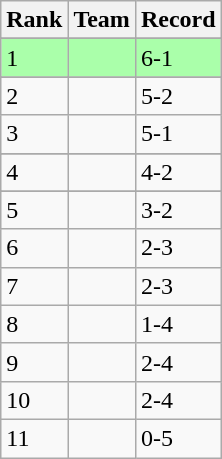<table class="wikitable">
<tr>
<th>Rank</th>
<th>Team</th>
<th>Record</th>
</tr>
<tr>
</tr>
<tr bgcolor=#aaffaa>
<td>1</td>
<td></td>
<td>6-1</td>
</tr>
<tr>
</tr>
<tr bgcolor=>
<td>2</td>
<td></td>
<td>5-2</td>
</tr>
<tr>
<td>3</td>
<td></td>
<td>5-1</td>
</tr>
<tr>
</tr>
<tr bgcolor=>
<td>4</td>
<td></td>
<td>4-2</td>
</tr>
<tr>
</tr>
<tr bgcolor=>
<td>5</td>
<td></td>
<td>3-2</td>
</tr>
<tr>
<td>6</td>
<td></td>
<td>2-3</td>
</tr>
<tr>
<td>7</td>
<td></td>
<td>2-3</td>
</tr>
<tr>
<td>8</td>
<td></td>
<td>1-4</td>
</tr>
<tr>
<td>9</td>
<td></td>
<td>2-4</td>
</tr>
<tr>
<td>10</td>
<td></td>
<td>2-4</td>
</tr>
<tr>
<td>11</td>
<td></td>
<td>0-5</td>
</tr>
</table>
